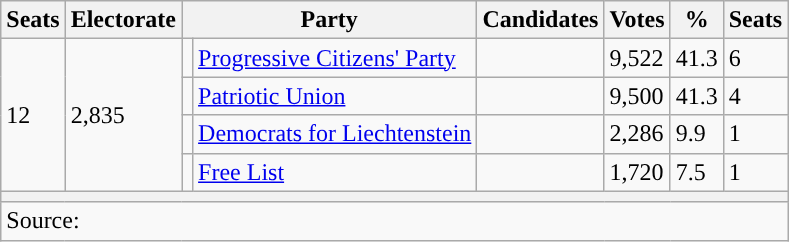<table class="wikitable">
<tr>
<th>Seats</th>
<th>Electorate</th>
<th colspan="2">Party</th>
<th>Candidates</th>
<th>Votes</th>
<th>%</th>
<th>Seats</th>
</tr>
<tr>
<td rowspan="4">12</td>
<td rowspan="4">2,835</td>
<td style="color:inherit;background:"></td>
<td><a href='#'>Progressive Citizens' Party</a></td>
<td></td>
<td>9,522</td>
<td>41.3</td>
<td>6</td>
</tr>
<tr>
<td style="color:inherit;background:"></td>
<td><a href='#'>Patriotic Union</a></td>
<td></td>
<td>9,500</td>
<td>41.3</td>
<td>4</td>
</tr>
<tr>
<td style="color:inherit;background:"></td>
<td><a href='#'>Democrats for Liechtenstein</a></td>
<td></td>
<td>2,286</td>
<td>9.9</td>
<td>1</td>
</tr>
<tr>
<td style="color:inherit;background:"></td>
<td><a href='#'>Free List</a></td>
<td></td>
<td>1,720</td>
<td>7.5</td>
<td>1</td>
</tr>
<tr>
<th colspan="8"></th>
</tr>
<tr>
<td colspan="8" style="text-align:left">Source: </td>
</tr>
</table>
